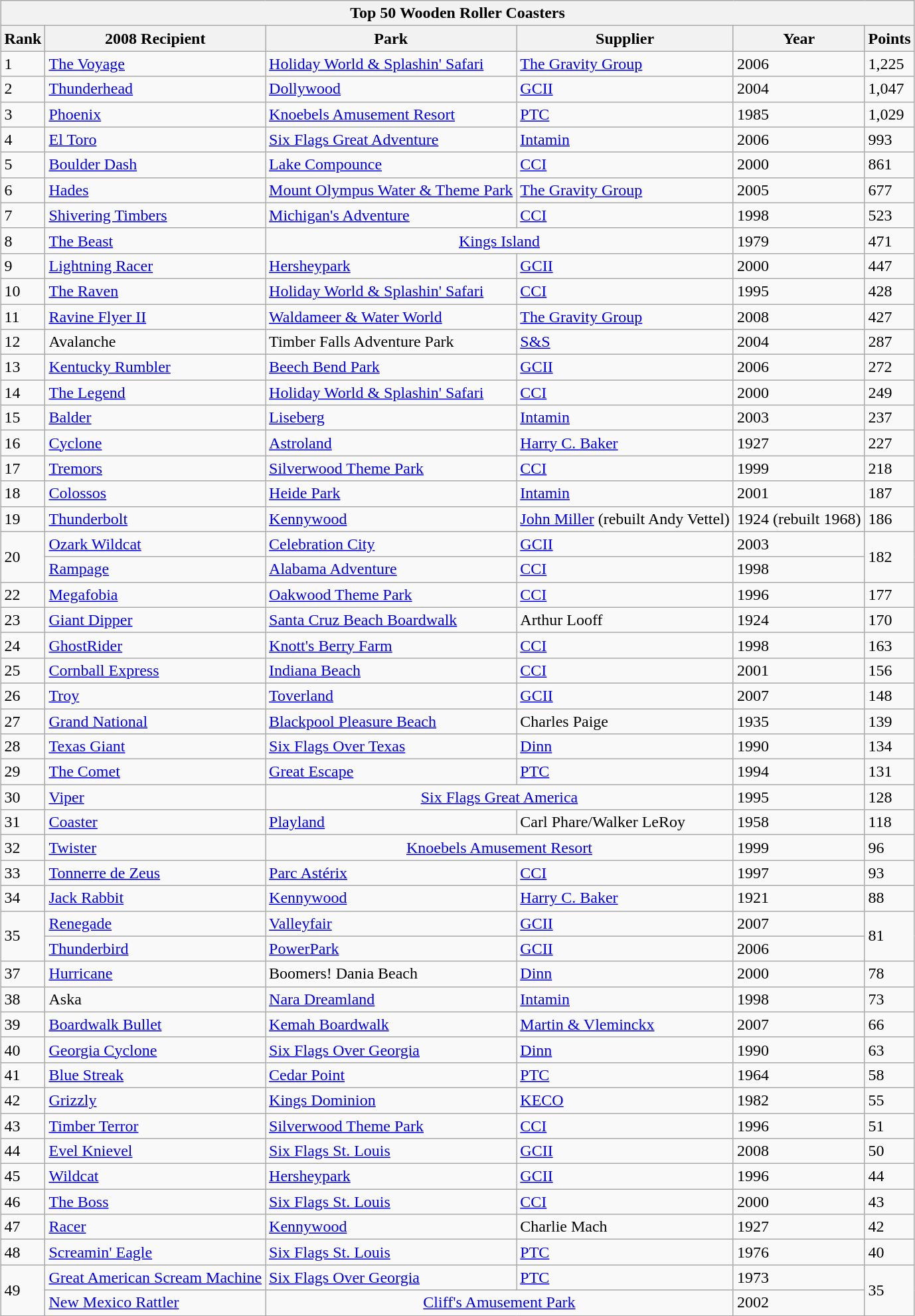<table class="wikitable" style="margin:1em auto;">
<tr>
<th colspan="500"><strong>Top 50 Wooden Roller Coasters</strong></th>
</tr>
<tr>
<th>Rank</th>
<th>2008 Recipient</th>
<th>Park</th>
<th>Supplier</th>
<th>Year</th>
<th>Points</th>
</tr>
<tr>
<td>1</td>
<td><a href='#'>The Voyage</a></td>
<td><a href='#'>Holiday World & Splashin' Safari</a></td>
<td><a href='#'>The Gravity Group</a></td>
<td>2006</td>
<td>1,225</td>
</tr>
<tr>
<td>2</td>
<td><a href='#'>Thunderhead</a></td>
<td><a href='#'>Dollywood</a></td>
<td><a href='#'>GCII</a></td>
<td>2004</td>
<td>1,047</td>
</tr>
<tr>
<td>3</td>
<td><a href='#'>Phoenix</a></td>
<td><a href='#'>Knoebels Amusement Resort</a></td>
<td><a href='#'>PTC</a></td>
<td>1985</td>
<td>1,029</td>
</tr>
<tr>
<td>4</td>
<td><a href='#'>El Toro</a></td>
<td><a href='#'>Six Flags Great Adventure</a></td>
<td><a href='#'>Intamin</a></td>
<td>2006</td>
<td>993</td>
</tr>
<tr>
<td>5</td>
<td><a href='#'>Boulder Dash</a></td>
<td><a href='#'>Lake Compounce</a></td>
<td><a href='#'>CCI</a></td>
<td>2000</td>
<td>861</td>
</tr>
<tr>
<td>6</td>
<td><a href='#'>Hades</a></td>
<td><a href='#'>Mount Olympus Water & Theme Park</a></td>
<td><a href='#'>The Gravity Group</a></td>
<td>2005</td>
<td>677</td>
</tr>
<tr>
<td>7</td>
<td><a href='#'>Shivering Timbers</a></td>
<td><a href='#'>Michigan's Adventure</a></td>
<td><a href='#'>CCI</a></td>
<td>1998</td>
<td>523</td>
</tr>
<tr>
<td>8</td>
<td><a href='#'>The Beast</a></td>
<td colspan="2" style="text-align:center;"><a href='#'>Kings Island</a></td>
<td>1979</td>
<td>471</td>
</tr>
<tr>
<td>9</td>
<td><a href='#'>Lightning Racer</a></td>
<td><a href='#'>Hersheypark</a></td>
<td><a href='#'>GCII</a></td>
<td>2000</td>
<td>447</td>
</tr>
<tr>
<td>10</td>
<td><a href='#'>The Raven</a></td>
<td><a href='#'>Holiday World & Splashin' Safari</a></td>
<td><a href='#'>CCI</a></td>
<td>1995</td>
<td>428</td>
</tr>
<tr>
<td>11</td>
<td><a href='#'>Ravine Flyer II</a></td>
<td><a href='#'>Waldameer & Water World</a></td>
<td><a href='#'>The Gravity Group</a></td>
<td>2008</td>
<td>427</td>
</tr>
<tr>
<td>12</td>
<td>Avalanche</td>
<td>Timber Falls Adventure Park</td>
<td><a href='#'>S&S</a></td>
<td>2004</td>
<td>287</td>
</tr>
<tr>
<td>13</td>
<td><a href='#'>Kentucky Rumbler</a></td>
<td><a href='#'>Beech Bend Park</a></td>
<td><a href='#'>GCII</a></td>
<td>2006</td>
<td>272</td>
</tr>
<tr>
<td>14</td>
<td><a href='#'>The Legend</a></td>
<td><a href='#'>Holiday World & Splashin' Safari</a></td>
<td><a href='#'>CCI</a></td>
<td>2000</td>
<td>249</td>
</tr>
<tr>
<td>15</td>
<td><a href='#'>Balder</a></td>
<td><a href='#'>Liseberg</a></td>
<td><a href='#'>Intamin</a></td>
<td>2003</td>
<td>237</td>
</tr>
<tr>
<td>16</td>
<td><a href='#'>Cyclone</a></td>
<td><a href='#'>Astroland</a></td>
<td><a href='#'>Harry C. Baker</a></td>
<td>1927</td>
<td>227</td>
</tr>
<tr>
<td>17</td>
<td><a href='#'>Tremors</a></td>
<td><a href='#'>Silverwood Theme Park</a></td>
<td><a href='#'>CCI</a></td>
<td>1999</td>
<td>218</td>
</tr>
<tr>
<td>18</td>
<td><a href='#'>Colossos</a></td>
<td><a href='#'>Heide Park</a></td>
<td><a href='#'>Intamin</a></td>
<td>2001</td>
<td>187</td>
</tr>
<tr>
<td>19</td>
<td><a href='#'>Thunderbolt</a></td>
<td><a href='#'>Kennywood</a></td>
<td><a href='#'>John Miller</a> (rebuilt Andy Vettel)</td>
<td>1924 (rebuilt 1968)</td>
<td>186</td>
</tr>
<tr>
<td rowspan="2">20</td>
<td><a href='#'>Ozark Wildcat</a></td>
<td><a href='#'>Celebration City</a></td>
<td><a href='#'>GCII</a></td>
<td>2003</td>
<td rowspan="2">182</td>
</tr>
<tr>
<td><a href='#'>Rampage</a></td>
<td><a href='#'>Alabama Adventure</a></td>
<td><a href='#'>CCI</a></td>
<td>1998</td>
</tr>
<tr>
<td>22</td>
<td><a href='#'>Megafobia</a></td>
<td><a href='#'>Oakwood Theme Park</a></td>
<td><a href='#'>CCI</a></td>
<td>1996</td>
<td>177</td>
</tr>
<tr>
<td>23</td>
<td><a href='#'>Giant Dipper</a></td>
<td><a href='#'>Santa Cruz Beach Boardwalk</a></td>
<td>Arthur Looff</td>
<td>1924</td>
<td>170</td>
</tr>
<tr>
<td>24</td>
<td><a href='#'>GhostRider</a></td>
<td><a href='#'>Knott's Berry Farm</a></td>
<td><a href='#'>CCI</a></td>
<td>1998</td>
<td>163</td>
</tr>
<tr>
<td>25</td>
<td><a href='#'>Cornball Express</a></td>
<td><a href='#'>Indiana Beach</a></td>
<td><a href='#'>CCI</a></td>
<td>2001</td>
<td>156</td>
</tr>
<tr>
<td>26</td>
<td><a href='#'>Troy</a></td>
<td><a href='#'>Toverland</a></td>
<td><a href='#'>GCII</a></td>
<td>2007</td>
<td>148</td>
</tr>
<tr>
<td>27</td>
<td><a href='#'>Grand National</a></td>
<td><a href='#'>Blackpool Pleasure Beach</a></td>
<td>Charles Paige</td>
<td>1935</td>
<td>139</td>
</tr>
<tr>
<td>28</td>
<td><a href='#'>Texas Giant</a></td>
<td><a href='#'>Six Flags Over Texas</a></td>
<td><a href='#'>Dinn</a></td>
<td>1990</td>
<td>134</td>
</tr>
<tr>
<td>29</td>
<td><a href='#'>The Comet</a></td>
<td><a href='#'>Great Escape</a></td>
<td><a href='#'>PTC</a></td>
<td>1994</td>
<td>131</td>
</tr>
<tr>
<td>30</td>
<td><a href='#'>Viper</a></td>
<td colspan="2" style="text-align:center;"><a href='#'>Six Flags Great America</a></td>
<td>1995</td>
<td>128</td>
</tr>
<tr>
<td>31</td>
<td><a href='#'>Coaster</a></td>
<td><a href='#'>Playland</a></td>
<td>Carl Phare/Walker LeRoy</td>
<td>1958</td>
<td>118</td>
</tr>
<tr>
<td>32</td>
<td><a href='#'>Twister</a></td>
<td colspan="2" style="text-align:center;"><a href='#'>Knoebels Amusement Resort</a></td>
<td>1999</td>
<td>96</td>
</tr>
<tr>
<td>33</td>
<td><a href='#'>Tonnerre de Zeus</a></td>
<td><a href='#'>Parc Astérix</a></td>
<td><a href='#'>CCI</a></td>
<td>1997</td>
<td>93</td>
</tr>
<tr>
<td>34</td>
<td><a href='#'>Jack Rabbit</a></td>
<td><a href='#'>Kennywood</a></td>
<td><a href='#'>Harry C. Baker</a></td>
<td>1921</td>
<td>88</td>
</tr>
<tr>
<td rowspan="2">35</td>
<td><a href='#'>Renegade</a></td>
<td><a href='#'>Valleyfair</a></td>
<td><a href='#'>GCII</a></td>
<td>2007</td>
<td rowspan="2">81</td>
</tr>
<tr>
<td><a href='#'>Thunderbird</a></td>
<td><a href='#'>PowerPark</a></td>
<td><a href='#'>GCII</a></td>
<td>2006</td>
</tr>
<tr>
<td>37</td>
<td><a href='#'>Hurricane</a></td>
<td>Boomers! Dania Beach</td>
<td><a href='#'>Dinn</a></td>
<td>2000</td>
<td>78</td>
</tr>
<tr>
<td>38</td>
<td>Aska</td>
<td><a href='#'>Nara Dreamland</a></td>
<td><a href='#'>Intamin</a></td>
<td>1998</td>
<td>73</td>
</tr>
<tr>
<td>39</td>
<td><a href='#'>Boardwalk Bullet</a></td>
<td><a href='#'>Kemah Boardwalk</a></td>
<td><a href='#'>Martin & Vleminckx</a></td>
<td>2007</td>
<td>66</td>
</tr>
<tr>
<td>40</td>
<td><a href='#'>Georgia Cyclone</a></td>
<td><a href='#'>Six Flags Over Georgia</a></td>
<td><a href='#'>Dinn</a></td>
<td>1990</td>
<td>63</td>
</tr>
<tr>
<td>41</td>
<td><a href='#'>Blue Streak</a></td>
<td><a href='#'>Cedar Point</a></td>
<td><a href='#'>PTC</a></td>
<td>1964</td>
<td>58</td>
</tr>
<tr>
<td>42</td>
<td><a href='#'>Grizzly</a></td>
<td><a href='#'>Kings Dominion</a></td>
<td><a href='#'>KECO</a></td>
<td>1982</td>
<td>55</td>
</tr>
<tr>
<td>43</td>
<td><a href='#'>Timber Terror</a></td>
<td><a href='#'>Silverwood Theme Park</a></td>
<td><a href='#'>CCI</a></td>
<td>1996</td>
<td>51</td>
</tr>
<tr>
<td>44</td>
<td><a href='#'>Evel Knievel</a></td>
<td><a href='#'>Six Flags St. Louis</a></td>
<td><a href='#'>GCII</a></td>
<td>2008</td>
<td>50</td>
</tr>
<tr>
<td>45</td>
<td><a href='#'>Wildcat</a></td>
<td><a href='#'>Hersheypark</a></td>
<td><a href='#'>GCII</a></td>
<td>1996</td>
<td>44</td>
</tr>
<tr>
<td>46</td>
<td><a href='#'>The Boss</a></td>
<td><a href='#'>Six Flags St. Louis</a></td>
<td><a href='#'>CCI</a></td>
<td>2000</td>
<td>43</td>
</tr>
<tr>
<td>47</td>
<td><a href='#'>Racer</a></td>
<td><a href='#'>Kennywood</a></td>
<td>Charlie Mach</td>
<td>1927</td>
<td>42</td>
</tr>
<tr>
<td>48</td>
<td><a href='#'>Screamin' Eagle</a></td>
<td><a href='#'>Six Flags St. Louis</a></td>
<td><a href='#'>PTC</a></td>
<td>1976</td>
<td>40</td>
</tr>
<tr>
<td rowspan="2">49</td>
<td><a href='#'>Great American Scream Machine</a></td>
<td><a href='#'>Six Flags Over Georgia</a></td>
<td><a href='#'>PTC</a></td>
<td>1973</td>
<td rowspan="2">35</td>
</tr>
<tr>
<td><a href='#'>New Mexico Rattler</a></td>
<td colspan="2" style="text-align:center;"><a href='#'>Cliff's Amusement Park</a></td>
<td>2002</td>
</tr>
</table>
